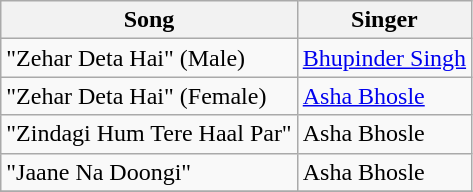<table class="wikitable">
<tr>
<th>Song</th>
<th>Singer</th>
</tr>
<tr>
<td>"Zehar Deta Hai" (Male)</td>
<td><a href='#'>Bhupinder Singh</a></td>
</tr>
<tr>
<td>"Zehar Deta Hai" (Female)</td>
<td><a href='#'>Asha Bhosle</a></td>
</tr>
<tr>
<td>"Zindagi Hum Tere Haal Par"</td>
<td>Asha Bhosle</td>
</tr>
<tr>
<td>"Jaane Na Doongi"</td>
<td>Asha Bhosle</td>
</tr>
<tr>
</tr>
</table>
